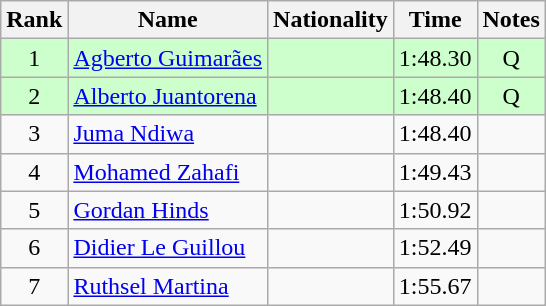<table class="wikitable sortable" style="text-align:center">
<tr>
<th>Rank</th>
<th>Name</th>
<th>Nationality</th>
<th>Time</th>
<th>Notes</th>
</tr>
<tr style="background:#ccffcc;">
<td align="center">1</td>
<td align=left><a href='#'>Agberto Guimarães</a></td>
<td align=left></td>
<td align="center">1:48.30</td>
<td>Q</td>
</tr>
<tr style="background:#ccffcc;">
<td align="center">2</td>
<td align=left><a href='#'>Alberto Juantorena</a></td>
<td align=left></td>
<td align="center">1:48.40</td>
<td>Q</td>
</tr>
<tr>
<td align="center">3</td>
<td align=left><a href='#'>Juma Ndiwa</a></td>
<td align=left></td>
<td align="center">1:48.40</td>
<td></td>
</tr>
<tr>
<td align="center">4</td>
<td align=left><a href='#'>Mohamed Zahafi</a></td>
<td align=left></td>
<td align="center">1:49.43</td>
<td></td>
</tr>
<tr>
<td align="center">5</td>
<td align=left><a href='#'>Gordan Hinds</a></td>
<td align=left></td>
<td align="center">1:50.92</td>
<td></td>
</tr>
<tr>
<td align="center">6</td>
<td align=left><a href='#'>Didier Le Guillou</a></td>
<td align=left></td>
<td align="center">1:52.49</td>
<td></td>
</tr>
<tr>
<td align="center">7</td>
<td align=left><a href='#'>Ruthsel Martina</a></td>
<td align=left></td>
<td align="center">1:55.67</td>
<td></td>
</tr>
</table>
